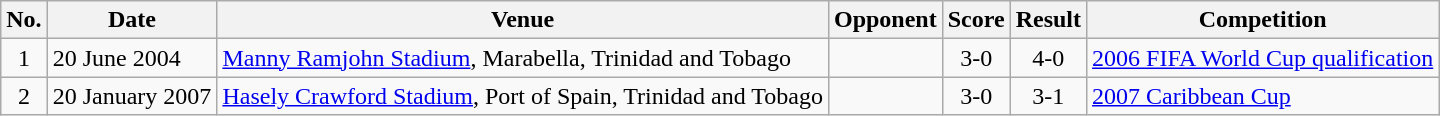<table class="wikitable sortable">
<tr>
<th scope="col">No.</th>
<th scope="col">Date</th>
<th scope="col">Venue</th>
<th scope="col">Opponent</th>
<th scope="col">Score</th>
<th scope="col">Result</th>
<th scope="col">Competition</th>
</tr>
<tr>
<td align="center">1</td>
<td>20 June 2004</td>
<td><a href='#'>Manny Ramjohn Stadium</a>, Marabella, Trinidad and Tobago</td>
<td></td>
<td align="center">3-0</td>
<td align="center">4-0</td>
<td><a href='#'>2006 FIFA World Cup qualification</a></td>
</tr>
<tr>
<td align="center">2</td>
<td>20 January 2007</td>
<td><a href='#'>Hasely Crawford Stadium</a>, Port of Spain, Trinidad and Tobago</td>
<td></td>
<td align="center">3-0</td>
<td align="center">3-1</td>
<td><a href='#'>2007 Caribbean Cup</a></td>
</tr>
</table>
